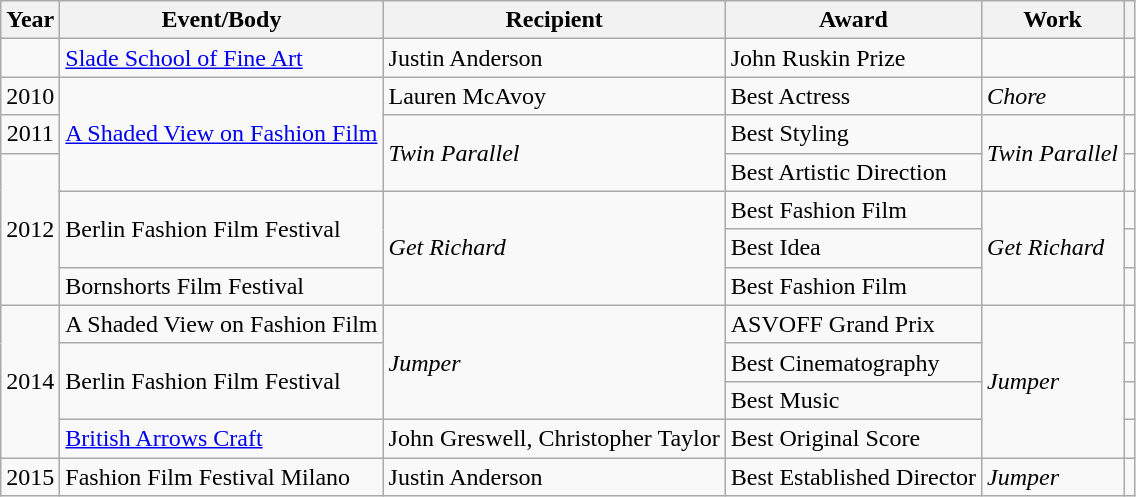<table class="wikitable sortable">
<tr>
<th>Year</th>
<th>Event/Body</th>
<th>Recipient</th>
<th>Award</th>
<th>Work</th>
<th class="unsortable"></th>
</tr>
<tr>
<td></td>
<td><a href='#'>Slade School of Fine Art</a></td>
<td>Justin Anderson</td>
<td>John Ruskin Prize</td>
<td></td>
<td></td>
</tr>
<tr>
<td style="text-align: center;">2010</td>
<td rowspan="3"><a href='#'>A Shaded View on Fashion Film</a></td>
<td>Lauren McAvoy</td>
<td>Best Actress</td>
<td><em>Chore</em></td>
<td></td>
</tr>
<tr>
<td style="text-align: center;">2011</td>
<td rowspan="2"><em>Twin Parallel</em></td>
<td>Best Styling</td>
<td rowspan="2"><em>Twin Parallel</em></td>
<td></td>
</tr>
<tr>
<td rowspan="4" style="text-align: center;">2012</td>
<td>Best Artistic Direction</td>
<td></td>
</tr>
<tr>
<td rowspan="2">Berlin Fashion Film Festival</td>
<td rowspan="3"><em>Get Richard</em></td>
<td>Best Fashion Film</td>
<td rowspan="3"><em>Get Richard</em></td>
<td></td>
</tr>
<tr>
<td>Best Idea</td>
<td></td>
</tr>
<tr>
<td>Bornshorts Film Festival</td>
<td>Best Fashion Film</td>
<td></td>
</tr>
<tr>
<td rowspan="4" style="text-align: center;">2014</td>
<td>A Shaded View on Fashion Film</td>
<td rowspan="3"><em>Jumper</em></td>
<td>ASVOFF Grand Prix</td>
<td rowspan="4"><em>Jumper</em></td>
<td></td>
</tr>
<tr>
<td rowspan="2">Berlin Fashion Film Festival</td>
<td>Best Cinematography</td>
<td></td>
</tr>
<tr>
<td>Best Music</td>
<td></td>
</tr>
<tr>
<td><a href='#'>British Arrows Craft</a></td>
<td>John Greswell, Christopher Taylor</td>
<td>Best Original Score</td>
<td></td>
</tr>
<tr>
<td style="text-align: center;">2015</td>
<td>Fashion Film Festival Milano</td>
<td>Justin Anderson</td>
<td>Best Established Director</td>
<td><em>Jumper</em></td>
<td></td>
</tr>
</table>
